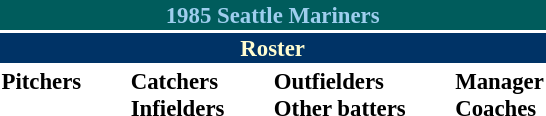<table class="toccolours" style="font-size: 95%;">
<tr>
<th colspan="10" style="background-color: #005c5c; color: #9ECEEE; text-align: center;">1985 Seattle Mariners</th>
</tr>
<tr>
<td colspan="10" style="background-color: #003366; color: #FFFDD0; text-align: center;"><strong>Roster</strong></td>
</tr>
<tr>
<td valign="top"><strong>Pitchers</strong><br>



















</td>
<td width="25px"></td>
<td valign="top"><strong>Catchers</strong><br>


<strong>Infielders</strong>







</td>
<td width="25px"></td>
<td valign="top"><strong>Outfielders</strong><br>






<strong>Other batters</strong>


</td>
<td width="25px"></td>
<td valign="top"><strong>Manager</strong><br>
<strong>Coaches</strong>




</td>
</tr>
</table>
